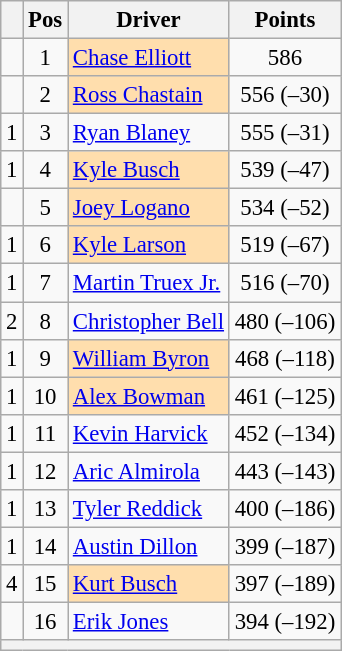<table class="wikitable" style="font-size: 95%">
<tr>
<th></th>
<th>Pos</th>
<th>Driver</th>
<th>Points</th>
</tr>
<tr>
<td align="left"></td>
<td style="text-align:center;">1</td>
<td style="background:#FFDEAD;"><a href='#'>Chase Elliott</a></td>
<td style="text-align:center;">586</td>
</tr>
<tr>
<td align="left"></td>
<td style="text-align:center;">2</td>
<td style="background:#FFDEAD;"><a href='#'>Ross Chastain</a></td>
<td style="text-align:center;">556 (–30)</td>
</tr>
<tr>
<td align="left"> 1</td>
<td style="text-align:center;">3</td>
<td><a href='#'>Ryan Blaney</a></td>
<td style="text-align:center;">555 (–31)</td>
</tr>
<tr>
<td align="left"> 1</td>
<td style="text-align:center;">4</td>
<td style="background:#FFDEAD;"><a href='#'>Kyle Busch</a></td>
<td style="text-align:center;">539 (–47)</td>
</tr>
<tr>
<td align="left"></td>
<td style="text-align:center;">5</td>
<td style="background:#FFDEAD;"><a href='#'>Joey Logano</a></td>
<td style="text-align:center;">534 (–52)</td>
</tr>
<tr>
<td align="left"> 1</td>
<td style="text-align:center;">6</td>
<td style="background:#FFDEAD;"><a href='#'>Kyle Larson</a></td>
<td style="text-align:center;">519 (–67)</td>
</tr>
<tr>
<td align="left"> 1</td>
<td style="text-align:center;">7</td>
<td><a href='#'>Martin Truex Jr.</a></td>
<td style="text-align:center;">516 (–70)</td>
</tr>
<tr>
<td align="left"> 2</td>
<td style="text-align:center;">8</td>
<td><a href='#'>Christopher Bell</a></td>
<td style="text-align:center;">480 (–106)</td>
</tr>
<tr>
<td align="left"> 1</td>
<td style="text-align:center;">9</td>
<td style="background:#FFDEAD;"><a href='#'>William Byron</a></td>
<td style="text-align:center;">468 (–118)</td>
</tr>
<tr>
<td align="left"> 1</td>
<td style="text-align:center;">10</td>
<td style="background:#FFDEAD;"><a href='#'>Alex Bowman</a></td>
<td style="text-align:center;">461 (–125)</td>
</tr>
<tr>
<td align="left"> 1</td>
<td style="text-align:center;">11</td>
<td><a href='#'>Kevin Harvick</a></td>
<td style="text-align:center;">452 (–134)</td>
</tr>
<tr>
<td align="left"> 1</td>
<td style="text-align:center;">12</td>
<td><a href='#'>Aric Almirola</a></td>
<td style="text-align:center;">443 (–143)</td>
</tr>
<tr>
<td align="left"> 1</td>
<td style="text-align:center;">13</td>
<td><a href='#'>Tyler Reddick</a></td>
<td style="text-align:center;">400 (–186)</td>
</tr>
<tr>
<td align="left"> 1</td>
<td style="text-align:center;">14</td>
<td><a href='#'>Austin Dillon</a></td>
<td style="text-align:center;">399 (–187)</td>
</tr>
<tr>
<td align="left"> 4</td>
<td style="text-align:center;">15</td>
<td style="background:#FFDEAD;"><a href='#'>Kurt Busch</a></td>
<td style="text-align:center;">397 (–189)</td>
</tr>
<tr>
<td align="left"></td>
<td style="text-align:center;">16</td>
<td><a href='#'>Erik Jones</a></td>
<td style="text-align:center;">394 (–192)</td>
</tr>
<tr class="sortbottom">
<th colspan="9"></th>
</tr>
</table>
